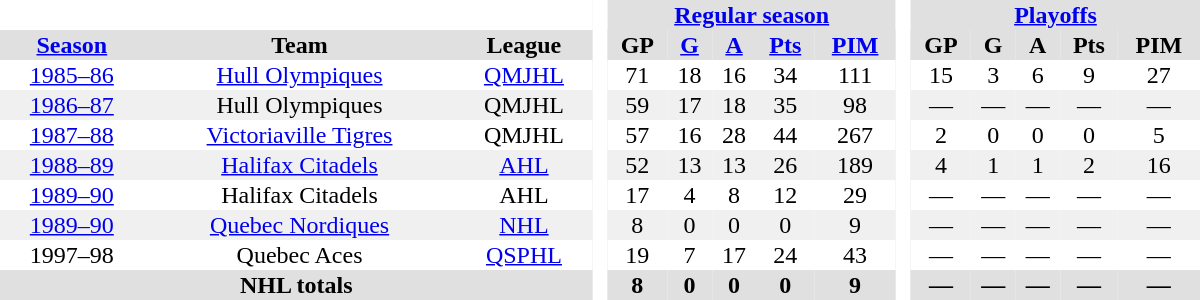<table border="0" cellpadding="1" cellspacing="0" style="text-align:center; width:50em;">
<tr style="background:#e0e0e0;">
<th colspan="3"  bgcolor="#ffffff"> </th>
<th rowspan="99" bgcolor="#ffffff"> </th>
<th colspan="5"><a href='#'>Regular season</a></th>
<th rowspan="99" bgcolor="#ffffff"> </th>
<th colspan="5"><a href='#'>Playoffs</a></th>
</tr>
<tr style="background:#e0e0e0;">
<th><a href='#'>Season</a></th>
<th>Team</th>
<th>League</th>
<th>GP</th>
<th><a href='#'>G</a></th>
<th><a href='#'>A</a></th>
<th><a href='#'>Pts</a></th>
<th><a href='#'>PIM</a></th>
<th>GP</th>
<th>G</th>
<th>A</th>
<th>Pts</th>
<th>PIM</th>
</tr>
<tr>
<td><a href='#'>1985–86</a></td>
<td><a href='#'>Hull Olympiques</a></td>
<td><a href='#'>QMJHL</a></td>
<td>71</td>
<td>18</td>
<td>16</td>
<td>34</td>
<td>111</td>
<td>15</td>
<td>3</td>
<td>6</td>
<td>9</td>
<td>27</td>
</tr>
<tr style="background:#f0f0f0;">
<td><a href='#'>1986–87</a></td>
<td>Hull Olympiques</td>
<td>QMJHL</td>
<td>59</td>
<td>17</td>
<td>18</td>
<td>35</td>
<td>98</td>
<td>—</td>
<td>—</td>
<td>—</td>
<td>—</td>
<td>—</td>
</tr>
<tr>
<td><a href='#'>1987–88</a></td>
<td><a href='#'>Victoriaville Tigres</a></td>
<td>QMJHL</td>
<td>57</td>
<td>16</td>
<td>28</td>
<td>44</td>
<td>267</td>
<td>2</td>
<td>0</td>
<td>0</td>
<td>0</td>
<td>5</td>
</tr>
<tr style="background:#f0f0f0;">
<td><a href='#'>1988–89</a></td>
<td><a href='#'>Halifax Citadels</a></td>
<td><a href='#'>AHL</a></td>
<td>52</td>
<td>13</td>
<td>13</td>
<td>26</td>
<td>189</td>
<td>4</td>
<td>1</td>
<td>1</td>
<td>2</td>
<td>16</td>
</tr>
<tr>
<td><a href='#'>1989–90</a></td>
<td>Halifax Citadels</td>
<td>AHL</td>
<td>17</td>
<td>4</td>
<td>8</td>
<td>12</td>
<td>29</td>
<td>—</td>
<td>—</td>
<td>—</td>
<td>—</td>
<td>—</td>
</tr>
<tr style="background:#f0f0f0;">
<td><a href='#'>1989–90</a></td>
<td><a href='#'>Quebec Nordiques</a></td>
<td><a href='#'>NHL</a></td>
<td>8</td>
<td>0</td>
<td>0</td>
<td>0</td>
<td>9</td>
<td>—</td>
<td>—</td>
<td>—</td>
<td>—</td>
<td>—</td>
</tr>
<tr>
<td>1997–98</td>
<td>Quebec Aces</td>
<td><a href='#'>QSPHL</a></td>
<td>19</td>
<td>7</td>
<td>17</td>
<td>24</td>
<td>43</td>
<td>—</td>
<td>—</td>
<td>—</td>
<td>—</td>
<td>—</td>
</tr>
<tr style="background:#e0e0e0;">
<th colspan="3">NHL totals</th>
<th>8</th>
<th>0</th>
<th>0</th>
<th>0</th>
<th>9</th>
<th>—</th>
<th>—</th>
<th>—</th>
<th>—</th>
<th>—</th>
</tr>
</table>
